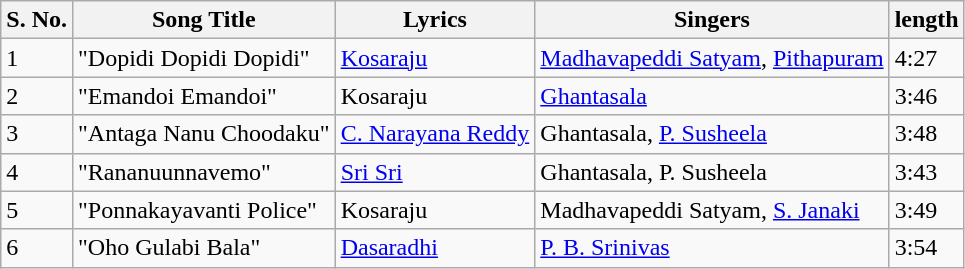<table class="wikitable">
<tr>
<th>S. No.</th>
<th>Song Title</th>
<th>Lyrics</th>
<th>Singers</th>
<th>length</th>
</tr>
<tr>
<td>1</td>
<td>"Dopidi Dopidi Dopidi"</td>
<td><a href='#'>Kosaraju</a></td>
<td><a href='#'>Madhavapeddi Satyam</a>, <a href='#'>Pithapuram</a></td>
<td>4:27</td>
</tr>
<tr>
<td>2</td>
<td>"Emandoi Emandoi"</td>
<td>Kosaraju</td>
<td><a href='#'>Ghantasala</a></td>
<td>3:46</td>
</tr>
<tr>
<td>3</td>
<td>"Antaga Nanu Choodaku"</td>
<td><a href='#'>C. Narayana Reddy</a></td>
<td>Ghantasala, <a href='#'>P. Susheela</a></td>
<td>3:48</td>
</tr>
<tr>
<td>4</td>
<td>"Rananuunnavemo"</td>
<td><a href='#'>Sri Sri</a></td>
<td>Ghantasala, P. Susheela</td>
<td>3:43</td>
</tr>
<tr>
<td>5</td>
<td>"Ponnakayavanti Police"</td>
<td>Kosaraju</td>
<td>Madhavapeddi Satyam, <a href='#'>S. Janaki</a></td>
<td>3:49</td>
</tr>
<tr>
<td>6</td>
<td>"Oho Gulabi Bala"</td>
<td><a href='#'>Dasaradhi</a></td>
<td><a href='#'>P. B. Srinivas</a></td>
<td>3:54</td>
</tr>
</table>
